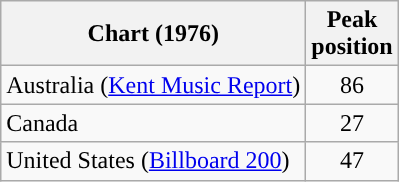<table class="wikitable">
<tr>
<th scope="col">Chart (1976)</th>
<th>Peak<br>position</th>
</tr>
<tr>
<td>Australia (<a href='#'>Kent Music Report</a>)</td>
<td style="text-align:center;">86</td>
</tr>
<tr>
<td>Canada</td>
<td style="text-align:center;">27</td>
</tr>
<tr>
<td>United States (<a href='#'>Billboard 200</a>)</td>
<td style="text-align:center;">47</td>
</tr>
</table>
